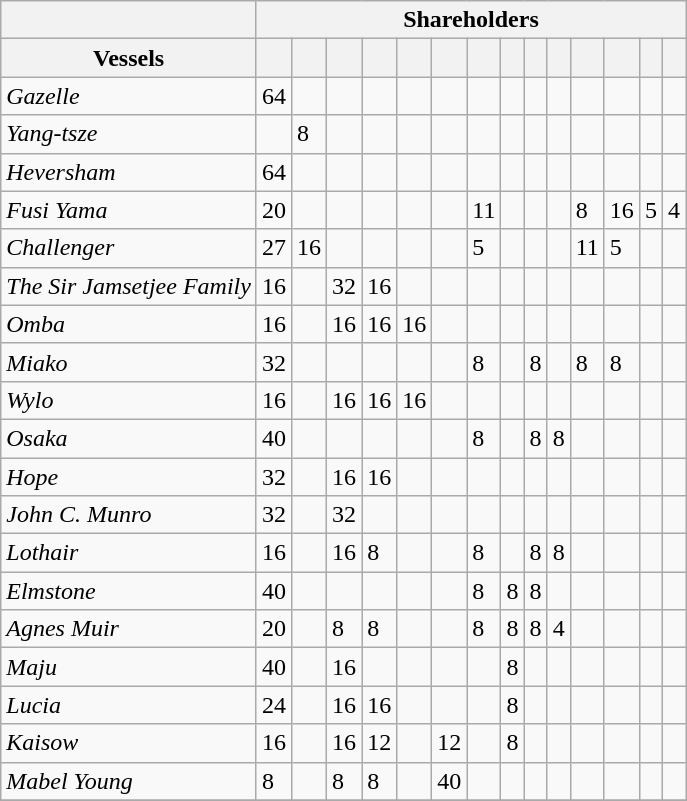<table class="wikitable">
<tr>
<th></th>
<th colspan="15">Shareholders</th>
</tr>
<tr>
<th>Vessels</th>
<th></th>
<th></th>
<th></th>
<th></th>
<th></th>
<th></th>
<th></th>
<th></th>
<th></th>
<th></th>
<th></th>
<th></th>
<th></th>
<th></th>
</tr>
<tr>
<td><em>Gazelle</em></td>
<td>64</td>
<td></td>
<td></td>
<td></td>
<td></td>
<td></td>
<td></td>
<td></td>
<td></td>
<td></td>
<td></td>
<td></td>
<td></td>
<td></td>
</tr>
<tr>
<td><em>Yang-tsze</em></td>
<td></td>
<td>8</td>
<td></td>
<td></td>
<td></td>
<td></td>
<td></td>
<td></td>
<td></td>
<td></td>
<td></td>
<td></td>
<td></td>
<td></td>
</tr>
<tr>
<td><em>Heversham</em></td>
<td>64</td>
<td></td>
<td></td>
<td></td>
<td></td>
<td></td>
<td></td>
<td></td>
<td></td>
<td></td>
<td></td>
<td></td>
<td></td>
<td></td>
</tr>
<tr>
<td><em>Fusi Yama</em></td>
<td>20</td>
<td></td>
<td></td>
<td></td>
<td></td>
<td></td>
<td>11</td>
<td></td>
<td></td>
<td></td>
<td>8</td>
<td>16</td>
<td>5</td>
<td>4</td>
</tr>
<tr>
<td><em>Challenger</em></td>
<td>27</td>
<td>16</td>
<td></td>
<td></td>
<td></td>
<td></td>
<td>5</td>
<td></td>
<td></td>
<td></td>
<td>11</td>
<td>5</td>
<td></td>
<td></td>
</tr>
<tr>
<td><em>The Sir Jamsetjee Family</em></td>
<td>16</td>
<td></td>
<td>32</td>
<td>16</td>
<td></td>
<td></td>
<td></td>
<td></td>
<td></td>
<td></td>
<td></td>
<td></td>
<td></td>
<td></td>
</tr>
<tr>
<td><em>Omba</em></td>
<td>16</td>
<td></td>
<td>16</td>
<td>16</td>
<td>16</td>
<td></td>
<td></td>
<td></td>
<td></td>
<td></td>
<td></td>
<td></td>
<td></td>
<td></td>
</tr>
<tr>
<td><em>Miako</em></td>
<td>32</td>
<td></td>
<td></td>
<td></td>
<td></td>
<td></td>
<td>8</td>
<td></td>
<td>8</td>
<td></td>
<td>8</td>
<td>8</td>
<td></td>
<td></td>
</tr>
<tr>
<td><em>Wylo</em></td>
<td>16</td>
<td></td>
<td>16</td>
<td>16</td>
<td>16</td>
<td></td>
<td></td>
<td></td>
<td></td>
<td></td>
<td></td>
<td></td>
<td></td>
<td></td>
</tr>
<tr>
<td><em>Osaka</em></td>
<td>40</td>
<td></td>
<td></td>
<td></td>
<td></td>
<td></td>
<td>8</td>
<td></td>
<td>8</td>
<td>8</td>
<td></td>
<td></td>
<td></td>
<td></td>
</tr>
<tr>
<td><em>Hope</em></td>
<td>32</td>
<td></td>
<td>16</td>
<td>16</td>
<td></td>
<td></td>
<td></td>
<td></td>
<td></td>
<td></td>
<td></td>
<td></td>
<td></td>
<td></td>
</tr>
<tr>
<td><em>John C. Munro</em></td>
<td>32</td>
<td></td>
<td>32</td>
<td></td>
<td></td>
<td></td>
<td></td>
<td></td>
<td></td>
<td></td>
<td></td>
<td></td>
<td></td>
<td></td>
</tr>
<tr>
<td><em>Lothair</em></td>
<td>16</td>
<td></td>
<td>16</td>
<td>8</td>
<td></td>
<td></td>
<td>8</td>
<td></td>
<td>8</td>
<td>8</td>
<td></td>
<td></td>
<td></td>
<td></td>
</tr>
<tr>
<td><em>Elmstone</em></td>
<td>40</td>
<td></td>
<td></td>
<td></td>
<td></td>
<td></td>
<td>8</td>
<td>8</td>
<td>8</td>
<td></td>
<td></td>
<td></td>
<td></td>
<td></td>
</tr>
<tr>
<td><em>Agnes Muir</em></td>
<td>20</td>
<td></td>
<td>8</td>
<td>8</td>
<td></td>
<td></td>
<td>8</td>
<td>8</td>
<td>8</td>
<td>4</td>
<td></td>
<td></td>
<td></td>
<td></td>
</tr>
<tr>
<td><em>Maju</em></td>
<td>40</td>
<td></td>
<td>16</td>
<td></td>
<td></td>
<td></td>
<td></td>
<td>8</td>
<td></td>
<td></td>
<td></td>
<td></td>
<td></td>
<td></td>
</tr>
<tr>
<td><em>Lucia</em></td>
<td>24</td>
<td></td>
<td>16</td>
<td>16</td>
<td></td>
<td></td>
<td></td>
<td>8</td>
<td></td>
<td></td>
<td></td>
<td></td>
<td></td>
<td></td>
</tr>
<tr>
<td><em>Kaisow</em></td>
<td>16</td>
<td></td>
<td>16</td>
<td>12</td>
<td></td>
<td>12</td>
<td></td>
<td>8</td>
<td></td>
<td></td>
<td></td>
<td></td>
<td></td>
<td></td>
</tr>
<tr>
<td><em>Mabel Young</em></td>
<td>8</td>
<td></td>
<td>8</td>
<td>8</td>
<td></td>
<td>40</td>
<td></td>
<td></td>
<td></td>
<td></td>
<td></td>
<td></td>
<td></td>
<td></td>
</tr>
<tr>
</tr>
</table>
